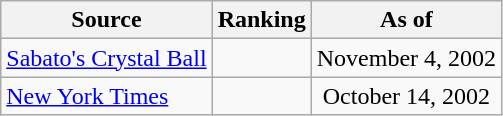<table class="wikitable" style="text-align:center">
<tr>
<th>Source</th>
<th>Ranking</th>
<th>As of</th>
</tr>
<tr>
<td align=left><a href='#'>Sabato's Crystal Ball</a></td>
<td></td>
<td>November 4, 2002</td>
</tr>
<tr>
<td align=left><a href='#'>New York Times</a></td>
<td></td>
<td>October 14, 2002</td>
</tr>
</table>
